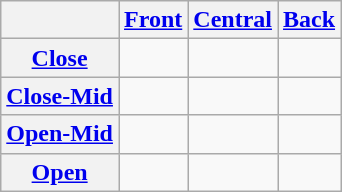<table class="wikitable" style="text-align:center;">
<tr>
<th></th>
<th><a href='#'>Front</a></th>
<th><a href='#'>Central</a></th>
<th><a href='#'>Back</a></th>
</tr>
<tr>
<th><a href='#'>Close</a></th>
<td> </td>
<td></td>
<td></td>
</tr>
<tr>
<th><a href='#'>Close-Mid</a></th>
<td> </td>
<td></td>
<td></td>
</tr>
<tr>
<th><a href='#'>Open-Mid</a></th>
<td> </td>
<td></td>
<td></td>
</tr>
<tr>
<th><a href='#'>Open</a></th>
<td></td>
<td></td>
<td></td>
</tr>
</table>
